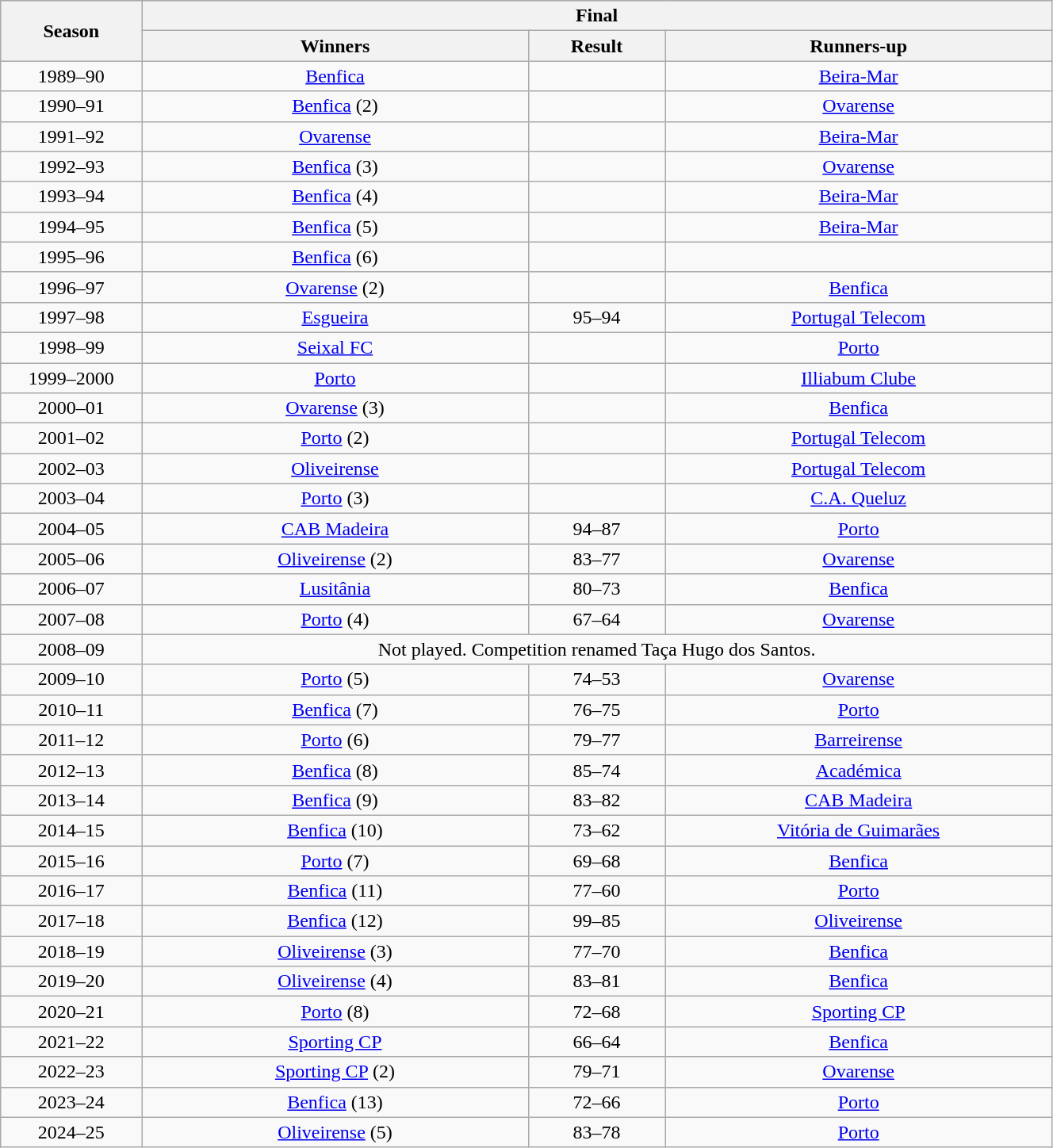<table class=wikitable width=70%>
<tr bgcolor=#C1D8FF>
<th rowspan=2 width=5%>Season</th>
<th colspan=3>Final</th>
</tr>
<tr bgcolor=#EFEFEF>
<th width=15%>Winners</th>
<th width=5%>Result</th>
<th width=15%>Runners-up</th>
</tr>
<tr align=center>
<td>1989–90</td>
<td><a href='#'>Benfica</a></td>
<td></td>
<td><a href='#'>Beira-Mar</a></td>
</tr>
<tr align=center>
<td>1990–91</td>
<td><a href='#'>Benfica</a> (2)</td>
<td></td>
<td><a href='#'>Ovarense</a></td>
</tr>
<tr align=center>
<td>1991–92</td>
<td><a href='#'>Ovarense</a></td>
<td></td>
<td><a href='#'>Beira-Mar</a></td>
</tr>
<tr align=center>
<td>1992–93</td>
<td><a href='#'>Benfica</a> (3)</td>
<td></td>
<td><a href='#'>Ovarense</a></td>
</tr>
<tr align=center>
<td>1993–94</td>
<td><a href='#'>Benfica</a> (4)</td>
<td></td>
<td><a href='#'>Beira-Mar</a></td>
</tr>
<tr align=center>
<td>1994–95</td>
<td><a href='#'>Benfica</a> (5)</td>
<td></td>
<td><a href='#'>Beira-Mar</a></td>
</tr>
<tr align=center>
<td>1995–96</td>
<td><a href='#'>Benfica</a> (6)</td>
<td></td>
<td></td>
</tr>
<tr align=center>
<td>1996–97</td>
<td><a href='#'>Ovarense</a> (2)</td>
<td></td>
<td><a href='#'>Benfica</a></td>
</tr>
<tr align=center>
<td>1997–98</td>
<td><a href='#'>Esgueira</a></td>
<td>95–94</td>
<td><a href='#'>Portugal Telecom</a></td>
</tr>
<tr align=center>
<td>1998–99</td>
<td><a href='#'>Seixal FC</a></td>
<td></td>
<td><a href='#'>Porto</a></td>
</tr>
<tr align=center>
<td>1999–2000</td>
<td><a href='#'>Porto</a></td>
<td></td>
<td><a href='#'>Illiabum Clube</a></td>
</tr>
<tr align=center>
<td>2000–01</td>
<td><a href='#'>Ovarense</a> (3)</td>
<td></td>
<td><a href='#'>Benfica</a></td>
</tr>
<tr align=center>
<td>2001–02</td>
<td><a href='#'>Porto</a> (2)</td>
<td></td>
<td><a href='#'>Portugal Telecom</a></td>
</tr>
<tr align=center>
<td>2002–03</td>
<td><a href='#'>Oliveirense</a></td>
<td></td>
<td><a href='#'>Portugal Telecom</a></td>
</tr>
<tr align=center>
<td>2003–04</td>
<td><a href='#'>Porto</a> (3)</td>
<td></td>
<td><a href='#'>C.A. Queluz</a></td>
</tr>
<tr align=center>
<td>2004–05</td>
<td><a href='#'>CAB Madeira</a></td>
<td>94–87</td>
<td><a href='#'>Porto</a></td>
</tr>
<tr align=center>
<td>2005–06</td>
<td><a href='#'>Oliveirense</a> (2)</td>
<td>83–77</td>
<td><a href='#'>Ovarense</a></td>
</tr>
<tr align=center>
<td>2006–07</td>
<td><a href='#'>Lusitânia</a></td>
<td>80–73</td>
<td><a href='#'>Benfica</a></td>
</tr>
<tr align=center>
<td>2007–08</td>
<td><a href='#'>Porto</a> (4)</td>
<td>67–64</td>
<td><a href='#'>Ovarense</a></td>
</tr>
<tr align=center>
<td>2008–09</td>
<td colspan=3>Not played. Competition renamed Taça Hugo dos Santos.</td>
</tr>
<tr align=center>
<td>2009–10</td>
<td><a href='#'>Porto</a> (5)</td>
<td>74–53</td>
<td><a href='#'>Ovarense</a></td>
</tr>
<tr align=center>
<td>2010–11</td>
<td><a href='#'>Benfica</a> (7)</td>
<td>76–75</td>
<td><a href='#'>Porto</a></td>
</tr>
<tr align=center>
<td>2011–12</td>
<td><a href='#'>Porto</a> (6)</td>
<td>79–77</td>
<td><a href='#'>Barreirense</a></td>
</tr>
<tr align=center>
<td>2012–13</td>
<td><a href='#'>Benfica</a> (8)</td>
<td>85–74</td>
<td><a href='#'>Académica</a></td>
</tr>
<tr align=center>
<td>2013–14</td>
<td><a href='#'>Benfica</a> (9)</td>
<td>83–82</td>
<td><a href='#'>CAB Madeira</a></td>
</tr>
<tr align=center>
<td>2014–15</td>
<td><a href='#'>Benfica</a> (10)</td>
<td>73–62</td>
<td><a href='#'>Vitória de Guimarães</a></td>
</tr>
<tr align=center>
<td>2015–16</td>
<td><a href='#'>Porto</a> (7)</td>
<td>69–68</td>
<td><a href='#'>Benfica</a></td>
</tr>
<tr align=center>
<td>2016–17</td>
<td><a href='#'>Benfica</a> (11)</td>
<td>77–60</td>
<td><a href='#'>Porto</a></td>
</tr>
<tr align=center>
<td>2017–18</td>
<td><a href='#'>Benfica</a> (12)</td>
<td>99–85</td>
<td><a href='#'>Oliveirense</a></td>
</tr>
<tr align=center>
<td>2018–19</td>
<td><a href='#'>Oliveirense</a> (3)</td>
<td>77–70</td>
<td><a href='#'>Benfica</a></td>
</tr>
<tr align=center>
<td>2019–20</td>
<td><a href='#'>Oliveirense</a> (4)</td>
<td>83–81</td>
<td><a href='#'>Benfica</a></td>
</tr>
<tr align=center>
<td>2020–21</td>
<td><a href='#'>Porto</a> (8)</td>
<td>72–68</td>
<td><a href='#'>Sporting CP</a></td>
</tr>
<tr align=center>
<td>2021–22</td>
<td><a href='#'>Sporting CP</a></td>
<td>66–64</td>
<td><a href='#'>Benfica</a></td>
</tr>
<tr align=center>
<td>2022–23</td>
<td><a href='#'>Sporting CP</a> (2)</td>
<td>79–71</td>
<td><a href='#'>Ovarense</a></td>
</tr>
<tr align=center>
<td>2023–24</td>
<td><a href='#'>Benfica</a> (13)</td>
<td>72–66</td>
<td><a href='#'>Porto</a></td>
</tr>
<tr align=center>
<td>2024–25</td>
<td><a href='#'>Oliveirense</a> (5)</td>
<td>83–78</td>
<td><a href='#'>Porto</a></td>
</tr>
</table>
